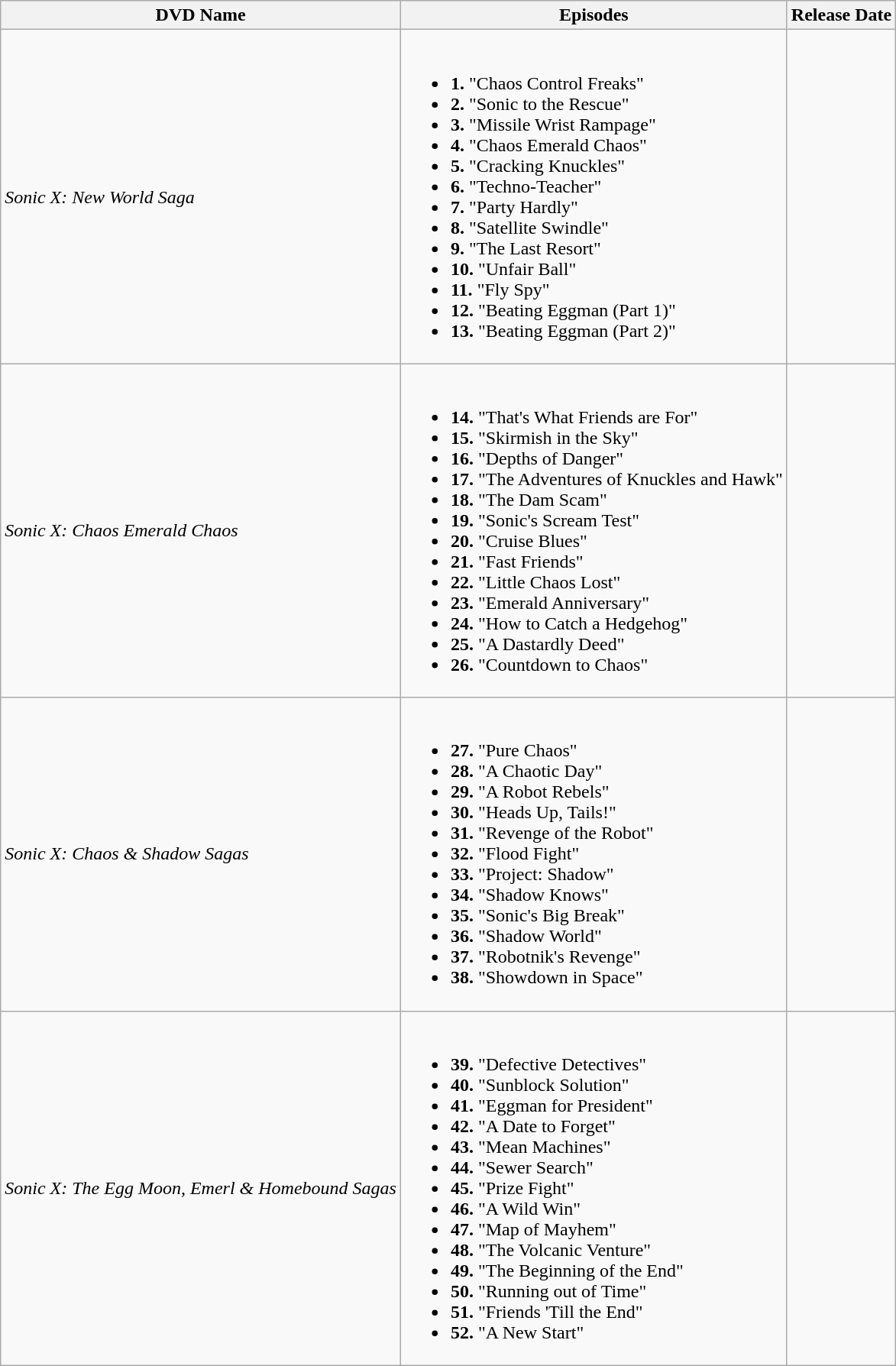<table class="wikitable">
<tr>
<th><strong>DVD Name</strong></th>
<th><strong>Episodes</strong></th>
<th><strong>Release Date</strong></th>
</tr>
<tr>
<td><em>Sonic X: New World Saga</em></td>
<td><br><ul><li><strong>1.</strong> "Chaos Control Freaks"</li><li><strong>2.</strong> "Sonic to the Rescue"</li><li><strong>3.</strong> "Missile Wrist Rampage"</li><li><strong>4.</strong> "Chaos Emerald Chaos"</li><li><strong>5.</strong> "Cracking Knuckles"</li><li><strong>6.</strong> "Techno-Teacher"</li><li><strong>7.</strong> "Party Hardly"</li><li><strong>8.</strong> "Satellite Swindle"</li><li><strong>9.</strong> "The Last Resort"</li><li><strong>10.</strong> "Unfair Ball"</li><li><strong>11.</strong> "Fly Spy"</li><li><strong>12.</strong> "Beating Eggman (Part 1)"</li><li><strong>13.</strong> "Beating Eggman (Part 2)"</li></ul></td>
<td></td>
</tr>
<tr>
<td><em>Sonic X: Chaos Emerald Chaos</em></td>
<td><br><ul><li><strong>14.</strong> "That's What Friends are For"</li><li><strong>15.</strong> "Skirmish in the Sky"</li><li><strong>16.</strong> "Depths of Danger"</li><li><strong>17.</strong> "The Adventures of Knuckles and Hawk"</li><li><strong>18.</strong> "The Dam Scam"</li><li><strong>19.</strong> "Sonic's Scream Test"</li><li><strong>20.</strong> "Cruise Blues"</li><li><strong>21.</strong> "Fast Friends"</li><li><strong>22.</strong> "Little Chaos Lost"</li><li><strong>23.</strong> "Emerald Anniversary"</li><li><strong>24.</strong> "How to Catch a Hedgehog"</li><li><strong>25.</strong> "A Dastardly Deed"</li><li><strong>26.</strong> "Countdown to Chaos"</li></ul></td>
<td></td>
</tr>
<tr>
<td><em>Sonic X: Chaos & Shadow Sagas</em></td>
<td><br><ul><li><strong>27.</strong> "Pure Chaos"</li><li><strong>28.</strong> "A Chaotic Day"</li><li><strong>29.</strong> "A Robot Rebels"</li><li><strong>30.</strong> "Heads Up, Tails!"</li><li><strong>31.</strong> "Revenge of the Robot"</li><li><strong>32.</strong> "Flood Fight"</li><li><strong>33.</strong> "Project: Shadow"</li><li><strong>34.</strong> "Shadow Knows"</li><li><strong>35.</strong> "Sonic's Big Break"</li><li><strong>36.</strong> "Shadow World"</li><li><strong>37.</strong> "Robotnik's Revenge"</li><li><strong>38.</strong> "Showdown in Space"</li></ul></td>
<td></td>
</tr>
<tr>
<td><em>Sonic X: The Egg Moon, Emerl & Homebound Sagas</em></td>
<td><br><ul><li><strong>39.</strong> "Defective Detectives"</li><li><strong>40.</strong> "Sunblock Solution"</li><li><strong>41.</strong> "Eggman for President"</li><li><strong>42.</strong> "A Date to Forget"</li><li><strong>43.</strong> "Mean Machines"</li><li><strong>44.</strong> "Sewer Search"</li><li><strong>45.</strong> "Prize Fight"</li><li><strong>46.</strong> "A Wild Win"</li><li><strong>47.</strong> "Map of Mayhem"</li><li><strong>48.</strong> "The Volcanic Venture"</li><li><strong>49.</strong> "The Beginning of the End"</li><li><strong>50.</strong> "Running out of Time"</li><li><strong>51.</strong> "Friends 'Till the End"</li><li><strong>52.</strong> "A New Start"</li></ul></td>
<td></td>
</tr>
</table>
